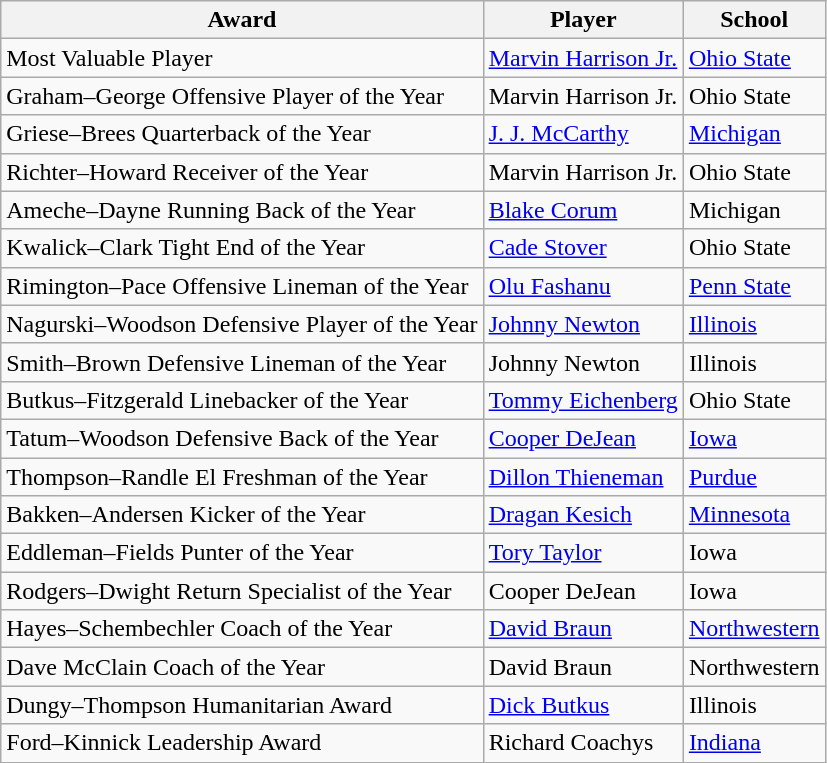<table class="wikitable sortable">
<tr>
<th>Award</th>
<th>Player</th>
<th>School</th>
</tr>
<tr>
<td>Most Valuable Player</td>
<td><a href='#'>Marvin Harrison Jr.</a></td>
<td><a href='#'>Ohio State</a></td>
</tr>
<tr>
<td>Graham–George Offensive Player of the Year</td>
<td>Marvin Harrison Jr.</td>
<td>Ohio State</td>
</tr>
<tr>
<td>Griese–Brees Quarterback of the Year</td>
<td><a href='#'>J. J. McCarthy</a></td>
<td><a href='#'>Michigan</a></td>
</tr>
<tr>
<td>Richter–Howard Receiver of the Year</td>
<td>Marvin Harrison Jr.</td>
<td>Ohio State</td>
</tr>
<tr>
<td>Ameche–Dayne Running Back of the Year</td>
<td><a href='#'>Blake Corum</a></td>
<td>Michigan</td>
</tr>
<tr>
<td>Kwalick–Clark Tight End of the Year</td>
<td><a href='#'>Cade Stover</a></td>
<td>Ohio State</td>
</tr>
<tr>
<td>Rimington–Pace Offensive Lineman of the Year</td>
<td><a href='#'>Olu Fashanu</a></td>
<td><a href='#'>Penn State</a></td>
</tr>
<tr>
<td>Nagurski–Woodson Defensive Player of the Year</td>
<td><a href='#'>Johnny Newton</a></td>
<td><a href='#'>Illinois</a></td>
</tr>
<tr>
<td>Smith–Brown Defensive Lineman of the Year</td>
<td>Johnny Newton</td>
<td>Illinois</td>
</tr>
<tr>
<td>Butkus–Fitzgerald Linebacker of the Year</td>
<td><a href='#'>Tommy Eichenberg</a></td>
<td>Ohio State</td>
</tr>
<tr>
<td>Tatum–Woodson Defensive Back of the Year</td>
<td><a href='#'>Cooper DeJean</a></td>
<td><a href='#'>Iowa</a></td>
</tr>
<tr>
<td>Thompson–Randle El Freshman of the Year</td>
<td><a href='#'>Dillon Thieneman</a></td>
<td><a href='#'>Purdue</a></td>
</tr>
<tr>
<td>Bakken–Andersen Kicker of the Year</td>
<td><a href='#'>Dragan Kesich</a></td>
<td><a href='#'>Minnesota</a></td>
</tr>
<tr>
<td>Eddleman–Fields Punter of the Year</td>
<td><a href='#'>Tory Taylor</a></td>
<td>Iowa</td>
</tr>
<tr>
<td>Rodgers–Dwight Return Specialist of the Year</td>
<td>Cooper DeJean</td>
<td>Iowa</td>
</tr>
<tr>
<td>Hayes–Schembechler Coach of the Year</td>
<td><a href='#'>David Braun</a></td>
<td><a href='#'>Northwestern</a></td>
</tr>
<tr>
<td>Dave McClain Coach of the Year</td>
<td>David Braun</td>
<td>Northwestern</td>
</tr>
<tr>
<td>Dungy–Thompson Humanitarian Award</td>
<td><a href='#'>Dick Butkus</a></td>
<td>Illinois</td>
</tr>
<tr>
<td>Ford–Kinnick Leadership Award</td>
<td>Richard Coachys</td>
<td><a href='#'>Indiana</a></td>
</tr>
</table>
